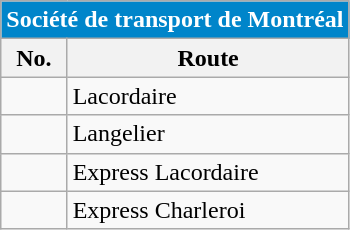<table align=center class="wikitable">
<tr>
<th style="background: #0085CA; font-size:100%; color:#FFFFFF;"colspan="4">Société de transport de Montréal</th>
</tr>
<tr>
<th>No.</th>
<th>Route</th>
</tr>
<tr>
<td {{Avoid wrap> </td>
<td>Lacordaire</td>
</tr>
<tr>
<td {{Avoid wrap> </td>
<td>Langelier</td>
</tr>
<tr>
<td></td>
<td>Express Lacordaire</td>
</tr>
<tr>
<td></td>
<td>Express Charleroi</td>
</tr>
</table>
